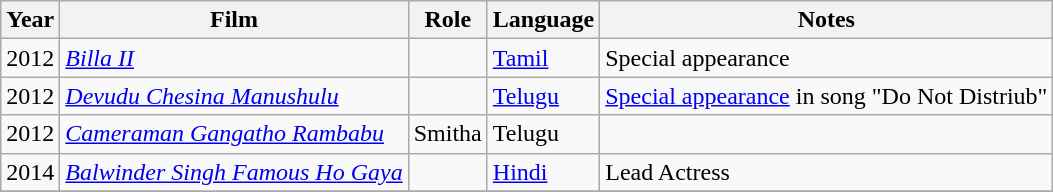<table class="wikitable sortable">
<tr style="text-align:center;">
<th>Year</th>
<th>Film</th>
<th>Role</th>
<th>Language</th>
<th>Notes</th>
</tr>
<tr>
<td>2012</td>
<td><em><a href='#'>Billa II</a></em></td>
<td></td>
<td><a href='#'>Tamil</a></td>
<td>Special appearance</td>
</tr>
<tr>
<td>2012</td>
<td><em><a href='#'>Devudu Chesina Manushulu</a></em></td>
<td></td>
<td><a href='#'>Telugu</a></td>
<td><a href='#'>Special appearance</a> in song "Do Not Distriub"</td>
</tr>
<tr>
<td>2012</td>
<td><em><a href='#'>Cameraman Gangatho Rambabu</a></em></td>
<td>Smitha</td>
<td>Telugu</td>
<td></td>
</tr>
<tr>
<td>2014</td>
<td><em><a href='#'>Balwinder Singh Famous Ho Gaya</a></em></td>
<td></td>
<td><a href='#'>Hindi</a></td>
<td>Lead Actress</td>
</tr>
<tr>
</tr>
</table>
